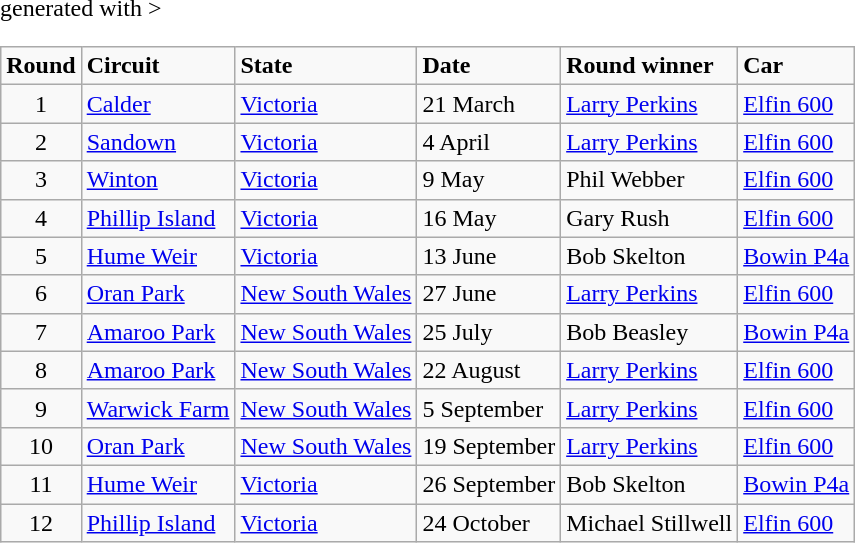<table class="wikitable" <hiddentext>generated with >
<tr style="font-weight:bold">
<td height="14" align="center">Round</td>
<td>Circuit</td>
<td>State</td>
<td>Date</td>
<td>Round winner</td>
<td>Car</td>
</tr>
<tr>
<td height="14" align="center">1</td>
<td><a href='#'>Calder</a></td>
<td><a href='#'>Victoria</a></td>
<td>21 March</td>
<td><a href='#'>Larry Perkins</a></td>
<td><a href='#'>Elfin 600</a></td>
</tr>
<tr>
<td height="14" align="center">2</td>
<td><a href='#'>Sandown</a></td>
<td><a href='#'>Victoria</a></td>
<td>4 April</td>
<td><a href='#'>Larry Perkins</a></td>
<td><a href='#'>Elfin 600</a></td>
</tr>
<tr>
<td height="14" align="center">3</td>
<td><a href='#'>Winton</a></td>
<td><a href='#'>Victoria</a></td>
<td>9 May</td>
<td>Phil Webber</td>
<td><a href='#'>Elfin 600</a></td>
</tr>
<tr>
<td height="14" align="center">4</td>
<td><a href='#'>Phillip Island</a></td>
<td><a href='#'>Victoria</a></td>
<td>16 May</td>
<td>Gary Rush</td>
<td><a href='#'>Elfin 600</a></td>
</tr>
<tr>
<td height="14" align="center">5</td>
<td><a href='#'>Hume Weir</a></td>
<td><a href='#'>Victoria</a></td>
<td>13 June</td>
<td>Bob Skelton</td>
<td><a href='#'>Bowin P4a</a></td>
</tr>
<tr>
<td height="14" align="center">6</td>
<td><a href='#'>Oran Park</a></td>
<td><a href='#'>New South Wales</a></td>
<td>27 June</td>
<td><a href='#'>Larry Perkins</a></td>
<td><a href='#'>Elfin 600</a></td>
</tr>
<tr>
<td height="14" align="center">7</td>
<td><a href='#'>Amaroo Park</a></td>
<td><a href='#'>New South Wales</a></td>
<td>25 July</td>
<td>Bob Beasley</td>
<td><a href='#'>Bowin P4a</a></td>
</tr>
<tr>
<td height="14" align="center">8</td>
<td><a href='#'>Amaroo Park</a></td>
<td><a href='#'>New South Wales</a></td>
<td>22 August</td>
<td><a href='#'>Larry Perkins</a></td>
<td><a href='#'>Elfin 600</a></td>
</tr>
<tr>
<td height="14" align="center">9</td>
<td><a href='#'>Warwick Farm</a></td>
<td><a href='#'>New South Wales</a></td>
<td>5 September</td>
<td><a href='#'>Larry Perkins</a></td>
<td><a href='#'>Elfin 600</a></td>
</tr>
<tr>
<td height="14" align="center">10</td>
<td><a href='#'>Oran Park</a></td>
<td><a href='#'>New South Wales</a></td>
<td>19 September</td>
<td><a href='#'>Larry Perkins</a></td>
<td><a href='#'>Elfin 600</a></td>
</tr>
<tr>
<td height="14" align="center">11</td>
<td><a href='#'>Hume Weir</a></td>
<td><a href='#'>Victoria</a></td>
<td>26 September</td>
<td>Bob Skelton</td>
<td><a href='#'>Bowin P4a</a></td>
</tr>
<tr>
<td height="14" align="center">12</td>
<td><a href='#'>Phillip Island</a></td>
<td><a href='#'>Victoria</a></td>
<td>24 October</td>
<td>Michael Stillwell</td>
<td><a href='#'>Elfin 600</a></td>
</tr>
</table>
